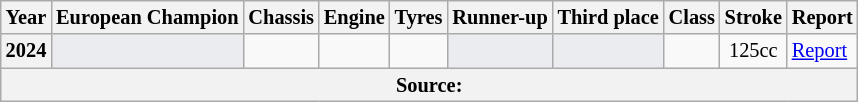<table class="wikitable" style="font-size:85%; text-align:left;">
<tr>
<th>Year</th>
<th>European Champion</th>
<th>Chassis</th>
<th>Engine</th>
<th>Tyres</th>
<th>Runner-up</th>
<th>Third place</th>
<th>Class</th>
<th>Stroke</th>
<th>Report</th>
</tr>
<tr>
<th>2024</th>
<td style="background-color:#EAECF0"></td>
<td></td>
<td></td>
<td style="text-align:center;"></td>
<td style="background-color:#EAECF0"></td>
<td style="background-color:#EAECF0"></td>
<td style="text-align:center;"></td>
<td style="text-align:center;">125cc</td>
<td><a href='#'>Report</a></td>
</tr>
<tr>
<th colspan="10">Source:</th>
</tr>
</table>
